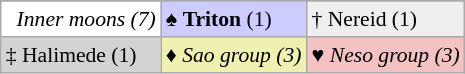<table class="wikitable" style="margin:0; font-size:90%; text-align:left">
<tr>
</tr>
<tr>
<td style="background:#fff;">  <em>Inner moons (7)</em></td>
<td style="background:#ccf;">♠ <strong>Triton</strong> (1)</td>
<td style="background:#efefef">† Nereid (1)</td>
</tr>
<tr>
<td style="background:#d3d3d3">‡ Halimede (1)</td>
<td style="background:#f0f0b0">♦ <em>Sao group (3)</em></td>
<td style="background:#f4c2c2">♥ <em>Neso group (3)</em></td>
</tr>
</table>
